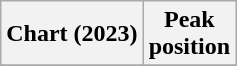<table class="wikitable sortable plainrowheaders" style="text-align:center">
<tr>
<th scope="col">Chart (2023)</th>
<th scope="col">Peak<br> position</th>
</tr>
<tr>
</tr>
</table>
